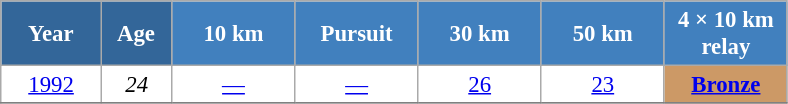<table class="wikitable" style="font-size:95%; text-align:center; border:grey solid 1px; border-collapse:collapse; background:#ffffff;">
<tr>
<th style="background-color:#369; color:white; width:60px;"> Year </th>
<th style="background-color:#369; color:white; width:40px;"> Age </th>
<th style="background-color:#4180be; color:white; width:75px;"> 10 km </th>
<th style="background-color:#4180be; color:white; width:75px;"> Pursuit </th>
<th style="background-color:#4180be; color:white; width:75px;"> 30 km </th>
<th style="background-color:#4180be; color:white; width:75px;"> 50 km </th>
<th style="background-color:#4180be; color:white; width:75px;"> 4 × 10 km <br> relay </th>
</tr>
<tr>
<td><a href='#'>1992</a></td>
<td><em>24</em></td>
<td><a href='#'>—</a></td>
<td><a href='#'>—</a></td>
<td><a href='#'>26</a></td>
<td><a href='#'>23</a></td>
<td bgcolor="cc9966"><a href='#'><strong>Bronze</strong></a></td>
</tr>
<tr>
</tr>
</table>
